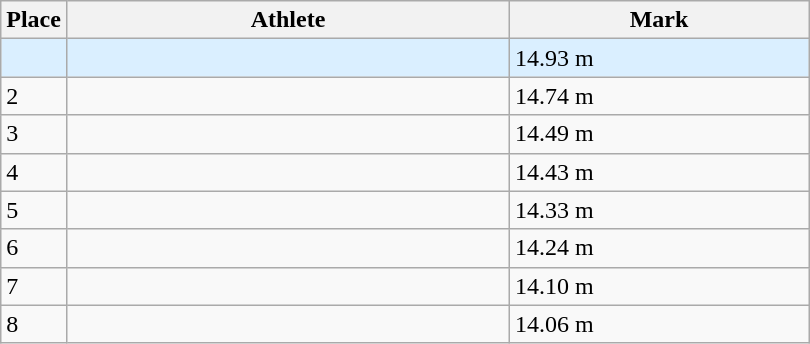<table class=wikitable>
<tr>
<th>Place</th>
<th style="width:18em">Athlete</th>
<th style="width:12em">Mark</th>
</tr>
<tr style="background:#daefff;">
<td></td>
<td></td>
<td>14.93 m  </td>
</tr>
<tr>
<td>2</td>
<td></td>
<td>14.74 m </td>
</tr>
<tr>
<td>3</td>
<td></td>
<td>14.49 m </td>
</tr>
<tr>
<td>4</td>
<td></td>
<td>14.43 m </td>
</tr>
<tr>
<td>5</td>
<td></td>
<td>14.33 m </td>
</tr>
<tr>
<td>6</td>
<td></td>
<td>14.24 m </td>
</tr>
<tr>
<td>7</td>
<td></td>
<td>14.10 m </td>
</tr>
<tr>
<td>8</td>
<td></td>
<td>14.06 m </td>
</tr>
</table>
